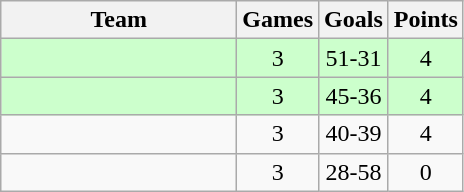<table class="wikitable" style="text-align:center;">
<tr>
<th width=150px>Team</th>
<th>Games</th>
<th>Goals</th>
<th>Points</th>
</tr>
<tr bgcolor="#ccffcc">
<td align="left"></td>
<td>3</td>
<td>51-31</td>
<td>4</td>
</tr>
<tr bgcolor="#ccffcc">
<td align="left"></td>
<td>3</td>
<td>45-36</td>
<td>4</td>
</tr>
<tr>
<td align="left"></td>
<td>3</td>
<td>40-39</td>
<td>4</td>
</tr>
<tr>
<td align="left"></td>
<td>3</td>
<td>28-58</td>
<td>0</td>
</tr>
</table>
